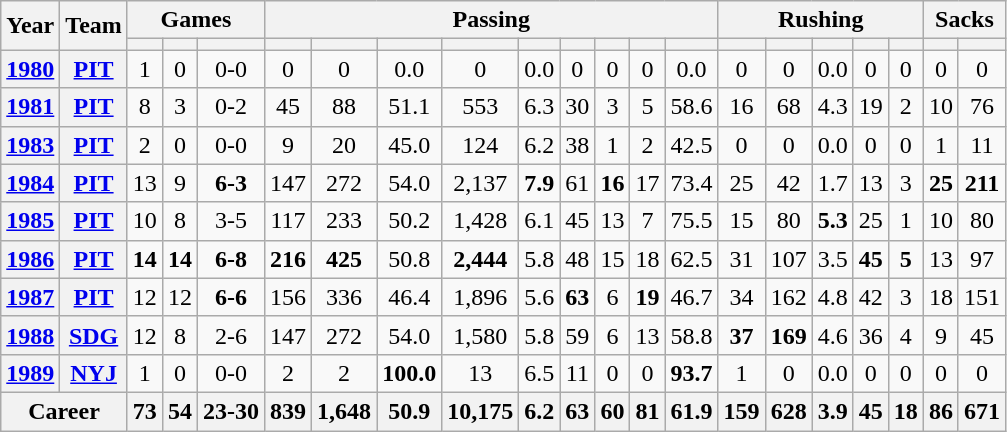<table class="wikitable" style="text-align:center;">
<tr>
<th rowspan="2">Year</th>
<th rowspan="2">Team</th>
<th colspan="3">Games</th>
<th colspan="9">Passing</th>
<th colspan="5">Rushing</th>
<th colspan="2">Sacks</th>
</tr>
<tr>
<th></th>
<th></th>
<th></th>
<th></th>
<th></th>
<th></th>
<th></th>
<th></th>
<th></th>
<th></th>
<th></th>
<th></th>
<th></th>
<th></th>
<th></th>
<th></th>
<th></th>
<th></th>
<th></th>
</tr>
<tr>
<th><a href='#'>1980</a></th>
<th><a href='#'>PIT</a></th>
<td>1</td>
<td>0</td>
<td>0-0</td>
<td>0</td>
<td>0</td>
<td>0.0</td>
<td>0</td>
<td>0.0</td>
<td>0</td>
<td>0</td>
<td>0</td>
<td>0.0</td>
<td>0</td>
<td>0</td>
<td>0.0</td>
<td>0</td>
<td>0</td>
<td>0</td>
<td>0</td>
</tr>
<tr>
<th><a href='#'>1981</a></th>
<th><a href='#'>PIT</a></th>
<td>8</td>
<td>3</td>
<td>0-2</td>
<td>45</td>
<td>88</td>
<td>51.1</td>
<td>553</td>
<td>6.3</td>
<td>30</td>
<td>3</td>
<td>5</td>
<td>58.6</td>
<td>16</td>
<td>68</td>
<td>4.3</td>
<td>19</td>
<td>2</td>
<td>10</td>
<td>76</td>
</tr>
<tr>
<th><a href='#'>1983</a></th>
<th><a href='#'>PIT</a></th>
<td>2</td>
<td>0</td>
<td>0-0</td>
<td>9</td>
<td>20</td>
<td>45.0</td>
<td>124</td>
<td>6.2</td>
<td>38</td>
<td>1</td>
<td>2</td>
<td>42.5</td>
<td>0</td>
<td>0</td>
<td>0.0</td>
<td>0</td>
<td>0</td>
<td>1</td>
<td>11</td>
</tr>
<tr>
<th><a href='#'>1984</a></th>
<th><a href='#'>PIT</a></th>
<td>13</td>
<td>9</td>
<td><strong>6-3</strong></td>
<td>147</td>
<td>272</td>
<td>54.0</td>
<td>2,137</td>
<td><strong>7.9</strong></td>
<td>61</td>
<td><strong>16</strong></td>
<td>17</td>
<td>73.4</td>
<td>25</td>
<td>42</td>
<td>1.7</td>
<td>13</td>
<td>3</td>
<td><strong>25</strong></td>
<td><strong>211</strong></td>
</tr>
<tr>
<th><a href='#'>1985</a></th>
<th><a href='#'>PIT</a></th>
<td>10</td>
<td>8</td>
<td>3-5</td>
<td>117</td>
<td>233</td>
<td>50.2</td>
<td>1,428</td>
<td>6.1</td>
<td>45</td>
<td>13</td>
<td>7</td>
<td>75.5</td>
<td>15</td>
<td>80</td>
<td><strong>5.3</strong></td>
<td>25</td>
<td>1</td>
<td>10</td>
<td>80</td>
</tr>
<tr>
<th><a href='#'>1986</a></th>
<th><a href='#'>PIT</a></th>
<td><strong>14</strong></td>
<td><strong>14</strong></td>
<td><strong>6-8</strong></td>
<td><strong>216</strong></td>
<td><strong>425</strong></td>
<td>50.8</td>
<td><strong>2,444</strong></td>
<td>5.8</td>
<td>48</td>
<td>15</td>
<td>18</td>
<td>62.5</td>
<td>31</td>
<td>107</td>
<td>3.5</td>
<td><strong>45</strong></td>
<td><strong>5</strong></td>
<td>13</td>
<td>97</td>
</tr>
<tr>
<th><a href='#'>1987</a></th>
<th><a href='#'>PIT</a></th>
<td>12</td>
<td>12</td>
<td><strong>6-6</strong></td>
<td>156</td>
<td>336</td>
<td>46.4</td>
<td>1,896</td>
<td>5.6</td>
<td><strong>63</strong></td>
<td>6</td>
<td><strong>19</strong></td>
<td>46.7</td>
<td>34</td>
<td>162</td>
<td>4.8</td>
<td>42</td>
<td>3</td>
<td>18</td>
<td>151</td>
</tr>
<tr>
<th><a href='#'>1988</a></th>
<th><a href='#'>SDG</a></th>
<td>12</td>
<td>8</td>
<td>2-6</td>
<td>147</td>
<td>272</td>
<td>54.0</td>
<td>1,580</td>
<td>5.8</td>
<td>59</td>
<td>6</td>
<td>13</td>
<td>58.8</td>
<td><strong>37</strong></td>
<td><strong>169</strong></td>
<td>4.6</td>
<td>36</td>
<td>4</td>
<td>9</td>
<td>45</td>
</tr>
<tr>
<th><a href='#'>1989</a></th>
<th><a href='#'>NYJ</a></th>
<td>1</td>
<td>0</td>
<td>0-0</td>
<td>2</td>
<td>2</td>
<td><strong>100.0</strong></td>
<td>13</td>
<td>6.5</td>
<td>11</td>
<td>0</td>
<td>0</td>
<td><strong>93.7</strong></td>
<td>1</td>
<td>0</td>
<td>0.0</td>
<td>0</td>
<td>0</td>
<td>0</td>
<td>0</td>
</tr>
<tr>
<th colspan="2">Career</th>
<th>73</th>
<th>54</th>
<th>23-30</th>
<th>839</th>
<th>1,648</th>
<th>50.9</th>
<th>10,175</th>
<th>6.2</th>
<th>63</th>
<th>60</th>
<th>81</th>
<th>61.9</th>
<th>159</th>
<th>628</th>
<th>3.9</th>
<th>45</th>
<th>18</th>
<th>86</th>
<th>671</th>
</tr>
</table>
